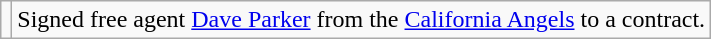<table class="wikitable">
<tr>
<td></td>
<td>Signed free agent <a href='#'>Dave Parker</a> from the <a href='#'>California Angels</a> to a contract.</td>
</tr>
</table>
